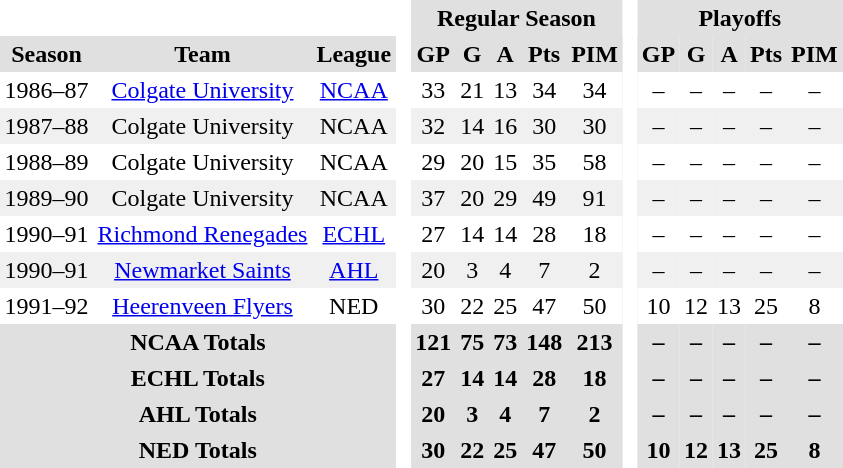<table BORDER="0" CELLPADDING="3" CELLSPACING="0" ID="Table3">
<tr ALIGN="center" bgcolor="#e0e0e0">
<th ALIGN="center" colspan="3" bgcolor="#ffffff"> </th>
<th ALIGN="center" rowspan="99" bgcolor="#ffffff"> </th>
<th ALIGN="center" colspan="5">Regular Season</th>
<th ALIGN="center" rowspan="99" bgcolor="#ffffff"> </th>
<th ALIGN="center" colspan="5">Playoffs</th>
</tr>
<tr ALIGN="center" bgcolor="#e0e0e0">
<th ALIGN="center">Season</th>
<th ALIGN="center">Team</th>
<th ALIGN="center">League</th>
<th ALIGN="center">GP</th>
<th ALIGN="center">G</th>
<th ALIGN="center">A</th>
<th ALIGN="center">Pts</th>
<th ALIGN="center">PIM</th>
<th ALIGN="center">GP</th>
<th ALIGN="center">G</th>
<th ALIGN="center">A</th>
<th ALIGN="center">Pts</th>
<th ALIGN="center">PIM</th>
</tr>
<tr ALIGN="center">
<td ALIGN="center">1986–87</td>
<td ALIGN="center"><a href='#'>Colgate University</a></td>
<td ALIGN="center"><a href='#'>NCAA</a></td>
<td ALIGN="center">33</td>
<td ALIGN="center">21</td>
<td ALIGN="center">13</td>
<td ALIGN="center">34</td>
<td ALIGN="center">34</td>
<td ALIGN="center">–</td>
<td ALIGN="center">–</td>
<td ALIGN="center">–</td>
<td ALIGN="center">–</td>
<td ALIGN="center">–</td>
</tr>
<tr ALIGN="center"  bgcolor="#f0f0f0">
<td ALIGN="center">1987–88</td>
<td ALIGN="center">Colgate University</td>
<td ALIGN="center">NCAA</td>
<td ALIGN="center">32</td>
<td ALIGN="center">14</td>
<td ALIGN="center">16</td>
<td ALIGN="center">30</td>
<td ALIGN="center">30</td>
<td ALIGN="center">–</td>
<td ALIGN="center">–</td>
<td ALIGN="center">–</td>
<td ALIGN="center">–</td>
<td ALIGN="center">–</td>
</tr>
<tr ALIGN="center">
<td ALIGN="center">1988–89</td>
<td ALIGN="center">Colgate University</td>
<td ALIGN="center">NCAA</td>
<td ALIGN="center">29</td>
<td ALIGN="center">20</td>
<td ALIGN="center">15</td>
<td ALIGN="center">35</td>
<td ALIGN="center">58</td>
<td ALIGN="center">–</td>
<td ALIGN="center">–</td>
<td ALIGN="center">–</td>
<td ALIGN="center">–</td>
<td ALIGN="center">–</td>
</tr>
<tr ALIGN="center"  bgcolor="#f0f0f0">
<td ALIGN="center">1989–90</td>
<td ALIGN="center">Colgate University</td>
<td ALIGN="center">NCAA</td>
<td ALIGN="center">37</td>
<td ALIGN="center">20</td>
<td ALIGN="center">29</td>
<td ALIGN="center">49</td>
<td ALIGN="center">91</td>
<td ALIGN="center">–</td>
<td ALIGN="center">–</td>
<td ALIGN="center">–</td>
<td ALIGN="center">–</td>
<td ALIGN="center">–</td>
</tr>
<tr ALIGN="center">
<td ALIGN="center">1990–91</td>
<td ALIGN="center"><a href='#'>Richmond Renegades</a></td>
<td ALIGN="center"><a href='#'>ECHL</a></td>
<td ALIGN="center">27</td>
<td ALIGN="center">14</td>
<td ALIGN="center">14</td>
<td ALIGN="center">28</td>
<td ALIGN="center">18</td>
<td ALIGN="center">–</td>
<td ALIGN="center">–</td>
<td ALIGN="center">–</td>
<td ALIGN="center">–</td>
<td ALIGN="center">–</td>
</tr>
<tr ALIGN="center" bgcolor="#f0f0f0">
<td ALIGN="center">1990–91</td>
<td ALIGN="center"><a href='#'>Newmarket Saints</a></td>
<td ALIGN="center"><a href='#'>AHL</a></td>
<td ALIGN="center">20</td>
<td ALIGN="center">3</td>
<td ALIGN="center">4</td>
<td ALIGN="center">7</td>
<td ALIGN="center">2</td>
<td ALIGN="center">–</td>
<td ALIGN="center">–</td>
<td ALIGN="center">–</td>
<td ALIGN="center">–</td>
<td ALIGN="center">–</td>
</tr>
<tr ALIGN="center">
<td ALIGN="center">1991–92</td>
<td ALIGN="center"><a href='#'>Heerenveen Flyers</a></td>
<td ALIGN="center">NED</td>
<td ALIGN="center">30</td>
<td ALIGN="center">22</td>
<td ALIGN="center">25</td>
<td ALIGN="center">47</td>
<td ALIGN="center">50</td>
<td ALIGN="center">10</td>
<td ALIGN="center">12</td>
<td ALIGN="center">13</td>
<td ALIGN="center">25</td>
<td ALIGN="center">8</td>
</tr>
<tr ALIGN="center" bgcolor="#e0e0e0">
<th colspan="3">NCAA Totals</th>
<th ALIGN="center">121</th>
<th ALIGN="center">75</th>
<th ALIGN="center">73</th>
<th ALIGN="center">148</th>
<th ALIGN="center">213</th>
<th ALIGN="center">–</th>
<th ALIGN="center">–</th>
<th ALIGN="center">–</th>
<th ALIGN="center">–</th>
<th ALIGN="center">–</th>
</tr>
<tr ALIGN="center" bgcolor="#e0e0e0">
<th colspan="3">ECHL Totals</th>
<th ALIGN="center">27</th>
<th ALIGN="center">14</th>
<th ALIGN="center">14</th>
<th ALIGN="center">28</th>
<th ALIGN="center">18</th>
<th ALIGN="center">–</th>
<th ALIGN="center">–</th>
<th ALIGN="center">–</th>
<th ALIGN="center">–</th>
<th ALIGN="center">–</th>
</tr>
<tr ALIGN="center" bgcolor="#e0e0e0">
<th colspan="3">AHL Totals</th>
<th ALIGN="center">20</th>
<th ALIGN="center">3</th>
<th ALIGN="center">4</th>
<th ALIGN="center">7</th>
<th ALIGN="center">2</th>
<th ALIGN="center">–</th>
<th ALIGN="center">–</th>
<th ALIGN="center">–</th>
<th ALIGN="center">–</th>
<th ALIGN="center">–</th>
</tr>
<tr ALIGN="center" bgcolor="#e0e0e0">
<th colspan="3">NED Totals</th>
<th ALIGN="center">30</th>
<th ALIGN="center">22</th>
<th ALIGN="center">25</th>
<th ALIGN="center">47</th>
<th ALIGN="center">50</th>
<th ALIGN="center">10</th>
<th ALIGN="center">12</th>
<th ALIGN="center">13</th>
<th ALIGN="center">25</th>
<th ALIGN="center">8</th>
</tr>
</table>
